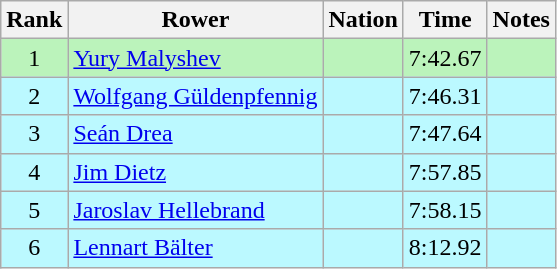<table class="wikitable sortable" style="text-align:center">
<tr>
<th>Rank</th>
<th>Rower</th>
<th>Nation</th>
<th>Time</th>
<th>Notes</th>
</tr>
<tr bgcolor=bbf3bb>
<td>1</td>
<td align=left><a href='#'>Yury Malyshev</a></td>
<td align=left></td>
<td>7:42.67</td>
<td></td>
</tr>
<tr bgcolor=bbf9ff>
<td>2</td>
<td align=left><a href='#'>Wolfgang Güldenpfennig</a></td>
<td align=left></td>
<td>7:46.31</td>
<td></td>
</tr>
<tr bgcolor=bbf9ff>
<td>3</td>
<td align=left><a href='#'>Seán Drea</a></td>
<td align=left></td>
<td>7:47.64</td>
<td></td>
</tr>
<tr bgcolor=bbf9ff>
<td>4</td>
<td align=left><a href='#'>Jim Dietz</a></td>
<td align=left></td>
<td>7:57.85</td>
<td></td>
</tr>
<tr bgcolor=bbf9ff>
<td>5</td>
<td align=left><a href='#'>Jaroslav Hellebrand</a></td>
<td align=left></td>
<td>7:58.15</td>
<td></td>
</tr>
<tr bgcolor=bbf9ff>
<td>6</td>
<td align=left><a href='#'>Lennart Bälter</a></td>
<td align=left></td>
<td>8:12.92</td>
<td></td>
</tr>
</table>
